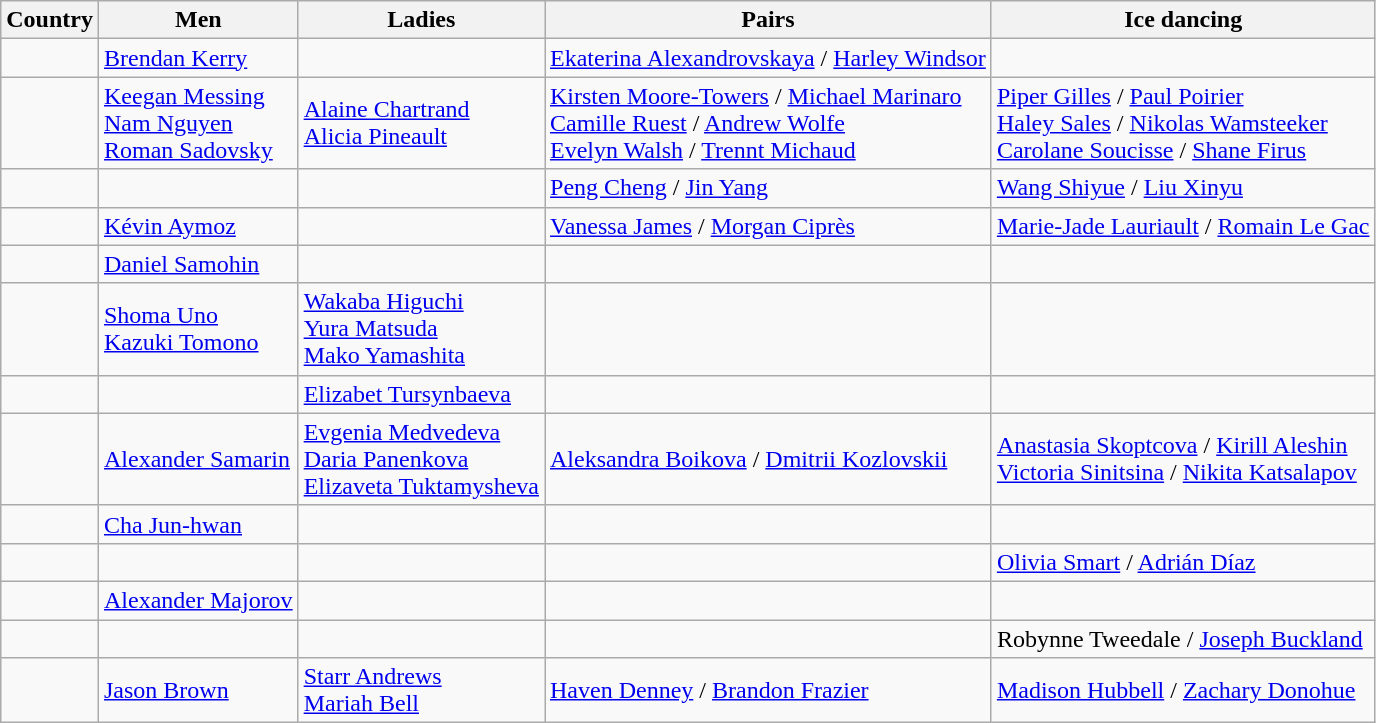<table class="wikitable">
<tr>
<th>Country</th>
<th>Men</th>
<th>Ladies</th>
<th>Pairs</th>
<th>Ice dancing</th>
</tr>
<tr>
<td></td>
<td><a href='#'>Brendan Kerry</a></td>
<td></td>
<td><a href='#'>Ekaterina Alexandrovskaya</a> / <a href='#'>Harley Windsor</a></td>
<td></td>
</tr>
<tr>
<td></td>
<td><a href='#'>Keegan Messing</a> <br><a href='#'>Nam Nguyen</a> <br><a href='#'>Roman Sadovsky</a></td>
<td><a href='#'>Alaine Chartrand</a><br><a href='#'>Alicia Pineault</a></td>
<td><a href='#'>Kirsten Moore-Towers</a> / <a href='#'>Michael Marinaro</a> <br><a href='#'>Camille Ruest</a> / <a href='#'>Andrew Wolfe</a> <br><a href='#'>Evelyn Walsh</a> / <a href='#'>Trennt Michaud</a></td>
<td><a href='#'>Piper Gilles</a> / <a href='#'>Paul Poirier</a> <br><a href='#'>Haley Sales</a> / <a href='#'>Nikolas Wamsteeker</a> <br><a href='#'>Carolane Soucisse</a> / <a href='#'>Shane Firus</a></td>
</tr>
<tr>
<td></td>
<td></td>
<td></td>
<td><a href='#'>Peng Cheng</a> / <a href='#'>Jin Yang</a></td>
<td><a href='#'>Wang Shiyue</a> / <a href='#'>Liu Xinyu</a></td>
</tr>
<tr>
<td></td>
<td><a href='#'>Kévin Aymoz</a></td>
<td></td>
<td><a href='#'>Vanessa James</a> / <a href='#'>Morgan Ciprès</a></td>
<td><a href='#'>Marie-Jade Lauriault</a> / <a href='#'>Romain Le Gac</a></td>
</tr>
<tr>
<td></td>
<td><a href='#'>Daniel Samohin</a></td>
<td></td>
<td></td>
<td></td>
</tr>
<tr>
<td></td>
<td><a href='#'>Shoma Uno</a> <br><a href='#'>Kazuki Tomono</a></td>
<td><a href='#'>Wakaba Higuchi</a> <br><a href='#'>Yura Matsuda</a> <br><a href='#'>Mako Yamashita</a></td>
<td></td>
<td></td>
</tr>
<tr>
<td></td>
<td></td>
<td><a href='#'>Elizabet Tursynbaeva</a></td>
<td></td>
<td></td>
</tr>
<tr>
<td></td>
<td><a href='#'>Alexander Samarin</a></td>
<td><a href='#'>Evgenia Medvedeva</a> <br><a href='#'>Daria Panenkova</a> <br><a href='#'>Elizaveta Tuktamysheva</a></td>
<td><a href='#'>Aleksandra Boikova</a> / <a href='#'>Dmitrii Kozlovskii</a></td>
<td><a href='#'>Anastasia Skoptcova</a> / <a href='#'>Kirill Aleshin</a> <br><a href='#'>Victoria Sinitsina</a> / <a href='#'>Nikita Katsalapov</a></td>
</tr>
<tr>
<td></td>
<td><a href='#'>Cha Jun-hwan</a></td>
<td></td>
<td></td>
<td></td>
</tr>
<tr>
<td></td>
<td></td>
<td></td>
<td></td>
<td><a href='#'>Olivia Smart</a> / <a href='#'>Adrián Díaz</a></td>
</tr>
<tr>
<td></td>
<td><a href='#'>Alexander Majorov</a></td>
<td></td>
<td></td>
<td></td>
</tr>
<tr>
<td></td>
<td></td>
<td></td>
<td></td>
<td>Robynne Tweedale / <a href='#'>Joseph Buckland</a></td>
</tr>
<tr>
<td></td>
<td><a href='#'>Jason Brown</a></td>
<td><a href='#'>Starr Andrews</a><br><a href='#'>Mariah Bell</a></td>
<td><a href='#'>Haven Denney</a> / <a href='#'>Brandon Frazier</a></td>
<td><a href='#'>Madison Hubbell</a> / <a href='#'>Zachary Donohue</a></td>
</tr>
</table>
